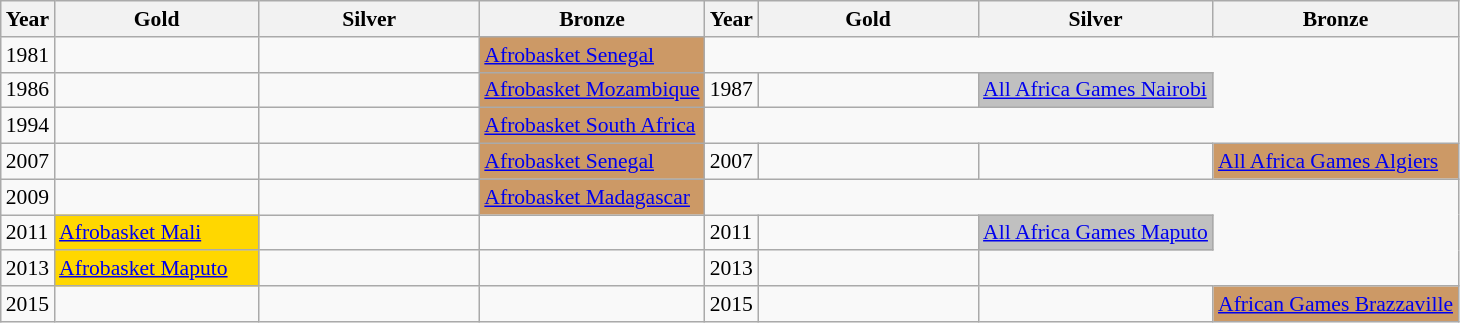<table class="wikitable" style="font-size:90%;">
<tr>
<th>Year</th>
<th style="width:130px;">Gold</th>
<th style="width:140px;">Silver</th>
<th>Bronze</th>
<th>Year</th>
<th style="width:140px;">Gold</th>
<th>Silver</th>
<th>Bronze</th>
</tr>
<tr>
<td>1981</td>
<td></td>
<td></td>
<td style="background:#c96;"><a href='#'>Afrobasket Senegal</a></td>
</tr>
<tr>
<td>1986</td>
<td></td>
<td></td>
<td style="background:#c96;"><a href='#'>Afrobasket Mozambique</a></td>
<td>1987</td>
<td></td>
<td style="background:silver;"><a href='#'>All Africa Games Nairobi</a></td>
</tr>
<tr>
<td>1994</td>
<td></td>
<td></td>
<td style="background:#c96;"><a href='#'>Afrobasket South Africa</a></td>
</tr>
<tr>
<td>2007</td>
<td></td>
<td></td>
<td style="background:#c96;"><a href='#'>Afrobasket Senegal</a></td>
<td>2007</td>
<td></td>
<td></td>
<td style="background:#c96;"><a href='#'>All Africa Games Algiers</a></td>
</tr>
<tr>
<td>2009</td>
<td></td>
<td></td>
<td style="background:#c96;"><a href='#'>Afrobasket Madagascar</a></td>
</tr>
<tr>
<td>2011</td>
<td style="background:gold;"><a href='#'>Afrobasket Mali</a></td>
<td></td>
<td></td>
<td>2011</td>
<td></td>
<td style="background:silver;"><a href='#'>All Africa Games Maputo</a></td>
</tr>
<tr>
<td>2013</td>
<td style="background:gold;"><a href='#'>Afrobasket Maputo</a></td>
<td></td>
<td></td>
<td>2013</td>
<td></td>
</tr>
<tr>
<td>2015</td>
<td></td>
<td></td>
<td></td>
<td>2015</td>
<td></td>
<td></td>
<td style="background:#c96;"><a href='#'>African Games Brazzaville</a></td>
</tr>
</table>
